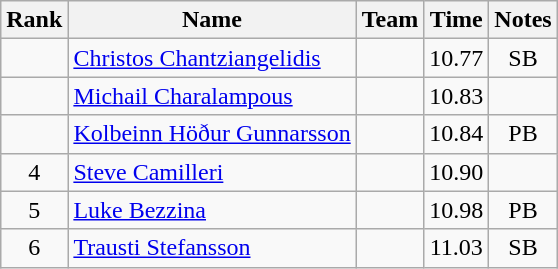<table class="wikitable sortable" style="text-align:center">
<tr>
<th>Rank</th>
<th>Name</th>
<th>Team</th>
<th>Time</th>
<th>Notes</th>
</tr>
<tr>
<td></td>
<td align="left"><a href='#'>Christos Chantziangelidis</a></td>
<td align=left></td>
<td>10.77</td>
<td>SB</td>
</tr>
<tr>
<td></td>
<td align="left"><a href='#'>Michail Charalampous</a></td>
<td align=left></td>
<td>10.83</td>
<td></td>
</tr>
<tr>
<td></td>
<td align="left"><a href='#'>Kolbeinn Höður Gunnarsson</a></td>
<td align=left></td>
<td>10.84</td>
<td>PB</td>
</tr>
<tr>
<td>4</td>
<td align="left"><a href='#'>Steve Camilleri</a></td>
<td align=left></td>
<td>10.90</td>
<td></td>
</tr>
<tr>
<td>5</td>
<td align="left"><a href='#'>Luke Bezzina</a></td>
<td align=left></td>
<td>10.98</td>
<td>PB</td>
</tr>
<tr>
<td>6</td>
<td align="left"><a href='#'>Trausti Stefansson</a></td>
<td align=left></td>
<td>11.03</td>
<td>SB</td>
</tr>
</table>
